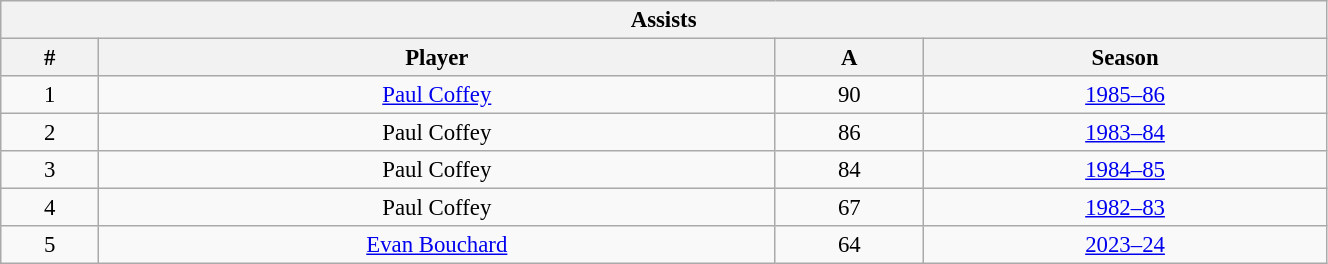<table class="wikitable" style="text-align: center; font-size: 95%" width="70%">
<tr>
<th colspan="4">Assists</th>
</tr>
<tr>
<th>#</th>
<th>Player</th>
<th>A</th>
<th>Season</th>
</tr>
<tr>
<td>1</td>
<td><a href='#'>Paul Coffey</a></td>
<td>90</td>
<td><a href='#'>1985–86</a></td>
</tr>
<tr>
<td>2</td>
<td>Paul Coffey</td>
<td>86</td>
<td><a href='#'>1983–84</a></td>
</tr>
<tr>
<td>3</td>
<td>Paul Coffey</td>
<td>84</td>
<td><a href='#'>1984–85</a></td>
</tr>
<tr>
<td>4</td>
<td>Paul Coffey</td>
<td>67</td>
<td><a href='#'>1982–83</a></td>
</tr>
<tr>
<td>5</td>
<td><a href='#'>Evan Bouchard</a></td>
<td>64</td>
<td><a href='#'>2023–24</a></td>
</tr>
</table>
